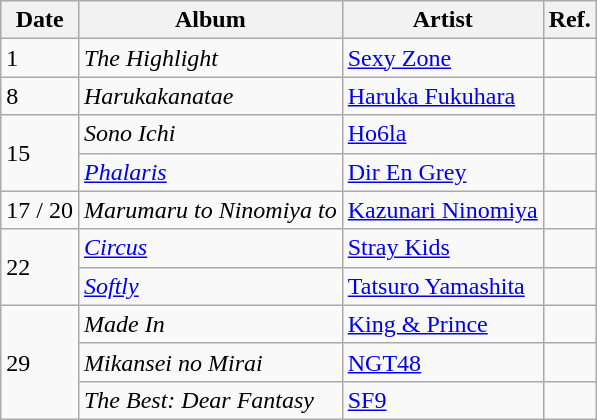<table class="wikitable">
<tr>
<th>Date</th>
<th>Album</th>
<th>Artist</th>
<th>Ref.</th>
</tr>
<tr>
<td>1</td>
<td><em>The Highlight</em></td>
<td><a href='#'>Sexy Zone</a></td>
<td></td>
</tr>
<tr>
<td>8</td>
<td><em>Harukakanatae</em></td>
<td><a href='#'>Haruka Fukuhara</a></td>
<td></td>
</tr>
<tr>
<td rowspan="2">15</td>
<td><em>Sono Ichi</em></td>
<td><a href='#'>Ho6la</a></td>
<td></td>
</tr>
<tr>
<td><em><a href='#'>Phalaris</a></em></td>
<td><a href='#'>Dir En Grey</a></td>
<td></td>
</tr>
<tr>
<td>17 / 20</td>
<td><em>Marumaru to Ninomiya to</em></td>
<td><a href='#'>Kazunari Ninomiya</a></td>
<td></td>
</tr>
<tr>
<td rowspan="2">22</td>
<td><em><a href='#'>Circus</a></em></td>
<td><a href='#'>Stray Kids</a></td>
<td></td>
</tr>
<tr>
<td><em><a href='#'>Softly</a></em></td>
<td><a href='#'>Tatsuro Yamashita</a></td>
<td></td>
</tr>
<tr>
<td rowspan="3">29</td>
<td><em>Made In</em></td>
<td><a href='#'>King & Prince</a></td>
<td></td>
</tr>
<tr>
<td><em>Mikansei no Mirai</em></td>
<td><a href='#'>NGT48</a></td>
<td></td>
</tr>
<tr>
<td><em>The Best: Dear Fantasy</em></td>
<td><a href='#'>SF9</a></td>
<td></td>
</tr>
</table>
